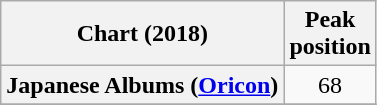<table class="wikitable sortable plainrowheaders" style="text-align:center">
<tr>
<th>Chart (2018)</th>
<th>Peak<br> position</th>
</tr>
<tr>
<th scope="row">Japanese Albums (<a href='#'>Oricon</a>)</th>
<td>68</td>
</tr>
<tr>
</tr>
</table>
